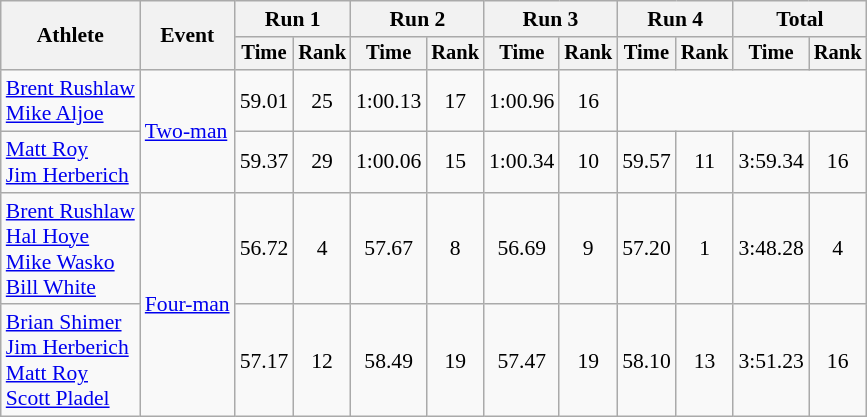<table class=wikitable style=font-size:90%;text-align:center>
<tr>
<th rowspan=2>Athlete</th>
<th rowspan=2>Event</th>
<th colspan=2>Run 1</th>
<th colspan=2>Run 2</th>
<th colspan=2>Run 3</th>
<th colspan=2>Run 4</th>
<th colspan=2>Total</th>
</tr>
<tr style=font-size:95%>
<th>Time</th>
<th>Rank</th>
<th>Time</th>
<th>Rank</th>
<th>Time</th>
<th>Rank</th>
<th>Time</th>
<th>Rank</th>
<th>Time</th>
<th>Rank</th>
</tr>
<tr>
<td align=left><a href='#'>Brent Rushlaw</a><br><a href='#'>Mike Aljoe</a></td>
<td align=left rowspan=2><a href='#'>Two-man</a></td>
<td>59.01</td>
<td>25</td>
<td>1:00.13</td>
<td>17</td>
<td>1:00.96</td>
<td>16</td>
<td colspan=4></td>
</tr>
<tr>
<td align=left><a href='#'>Matt Roy</a><br><a href='#'>Jim Herberich</a></td>
<td>59.37</td>
<td>29</td>
<td>1:00.06</td>
<td>15</td>
<td>1:00.34</td>
<td>10</td>
<td>59.57</td>
<td>11</td>
<td>3:59.34</td>
<td>16</td>
</tr>
<tr>
<td align=left><a href='#'>Brent Rushlaw</a><br><a href='#'>Hal Hoye</a><br><a href='#'>Mike Wasko</a><br><a href='#'>Bill White</a></td>
<td align=left rowspan=2><a href='#'>Four-man</a></td>
<td>56.72</td>
<td>4</td>
<td>57.67</td>
<td>8</td>
<td>56.69</td>
<td>9</td>
<td>57.20</td>
<td>1</td>
<td>3:48.28</td>
<td>4</td>
</tr>
<tr>
<td align=left><a href='#'>Brian Shimer</a><br><a href='#'>Jim Herberich</a><br><a href='#'>Matt Roy</a><br><a href='#'>Scott Pladel</a></td>
<td>57.17</td>
<td>12</td>
<td>58.49</td>
<td>19</td>
<td>57.47</td>
<td>19</td>
<td>58.10</td>
<td>13</td>
<td>3:51.23</td>
<td>16</td>
</tr>
</table>
